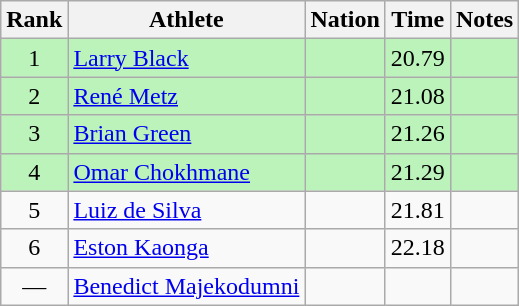<table class="wikitable sortable" style="text-align:center">
<tr>
<th>Rank</th>
<th>Athlete</th>
<th>Nation</th>
<th>Time</th>
<th>Notes</th>
</tr>
<tr bgcolor=bbf3bb>
<td>1</td>
<td align=left><a href='#'>Larry Black</a></td>
<td align=left></td>
<td>20.79</td>
<td></td>
</tr>
<tr bgcolor=bbf3bb>
<td>2</td>
<td align=left><a href='#'>René Metz</a></td>
<td align=left></td>
<td>21.08</td>
<td></td>
</tr>
<tr bgcolor=bbf3bb>
<td>3</td>
<td align=left><a href='#'>Brian Green</a></td>
<td align=left></td>
<td>21.26</td>
<td></td>
</tr>
<tr bgcolor=bbf3bb>
<td>4</td>
<td align=left><a href='#'>Omar Chokhmane</a></td>
<td align=left></td>
<td>21.29</td>
<td></td>
</tr>
<tr>
<td>5</td>
<td align=left><a href='#'>Luiz de Silva</a></td>
<td align=left></td>
<td>21.81</td>
<td></td>
</tr>
<tr>
<td>6</td>
<td align=left><a href='#'>Eston Kaonga</a></td>
<td align=left></td>
<td>22.18</td>
<td></td>
</tr>
<tr>
<td data-sort-value=7>—</td>
<td align=left><a href='#'>Benedict Majekodumni</a></td>
<td align=left></td>
<td data-sort-value=99.99></td>
<td></td>
</tr>
</table>
